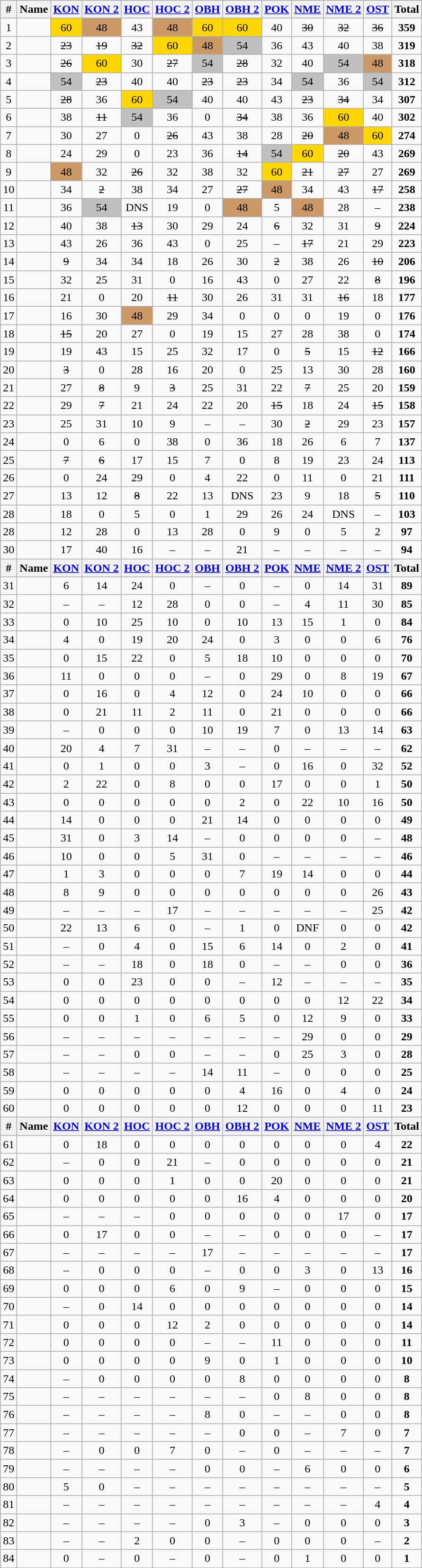<table class="wikitable sortable" style="text-align:center;">
<tr>
<th>#</th>
<th>Name</th>
<th><a href='#'>KON</a></th>
<th><a href='#'>KON 2</a></th>
<th><a href='#'>HOC</a></th>
<th><a href='#'>HOC 2</a></th>
<th><a href='#'>OBH</a></th>
<th><a href='#'>OBH 2</a></th>
<th><a href='#'>POK</a></th>
<th><a href='#'>NME</a></th>
<th><a href='#'>NME 2</a></th>
<th><a href='#'>OST</a></th>
<th><strong>Total</strong></th>
</tr>
<tr>
<td>1</td>
<td align="left"></td>
<td bgcolor="gold">60</td>
<td bgcolor="CC9966">48</td>
<td>43</td>
<td bgcolor="CC9966">48</td>
<td bgcolor="gold">60</td>
<td bgcolor="gold">60</td>
<td>40</td>
<td><s>30</s></td>
<td><s>32</s></td>
<td><s>36</s></td>
<td><strong>359</strong></td>
</tr>
<tr>
<td>2</td>
<td align="left"></td>
<td><s>23</s></td>
<td><s>19</s></td>
<td><s>32</s></td>
<td bgcolor="gold">60</td>
<td bgcolor="CC9966">48</td>
<td bgcolor="silver">54</td>
<td>36</td>
<td>43</td>
<td>40</td>
<td>38</td>
<td><strong>319</strong></td>
</tr>
<tr>
<td>3</td>
<td align="left"></td>
<td><s>26</s></td>
<td bgcolor="gold">60</td>
<td>30</td>
<td><s>27</s></td>
<td bgcolor="silver">54</td>
<td><s>28</s></td>
<td>32</td>
<td>40</td>
<td bgcolor="silver">54</td>
<td bgcolor="CC9966">48</td>
<td><strong>318</strong></td>
</tr>
<tr>
<td>4</td>
<td align="left"></td>
<td bgcolor="silver">54</td>
<td><s>23</s></td>
<td>40</td>
<td>40</td>
<td><s>23</s></td>
<td><s>23</s></td>
<td>34</td>
<td bgcolor="silver">54</td>
<td>36</td>
<td bgcolor="silver">54</td>
<td><strong>312</strong></td>
</tr>
<tr>
<td>5</td>
<td align="left"></td>
<td><s>28</s></td>
<td>36</td>
<td bgcolor="gold">60</td>
<td bgcolor="silver">54</td>
<td>40</td>
<td>40</td>
<td>43</td>
<td><s>23</s></td>
<td><s>34</s></td>
<td>34</td>
<td><strong>307</strong></td>
</tr>
<tr>
<td>6</td>
<td align="left"></td>
<td>38</td>
<td><s>11</s></td>
<td bgcolor="silver">54</td>
<td>36</td>
<td>0</td>
<td><s>34</s></td>
<td>38</td>
<td>36</td>
<td bgcolor="gold">60</td>
<td>40</td>
<td><strong>302</strong></td>
</tr>
<tr>
<td>7</td>
<td align="left"></td>
<td>30</td>
<td>27</td>
<td>0</td>
<td><s>26</s></td>
<td>43</td>
<td>38</td>
<td>28</td>
<td><s>20</s></td>
<td bgcolor="CC9966">48</td>
<td bgcolor="gold">60</td>
<td><strong>274</strong></td>
</tr>
<tr>
<td>8</td>
<td align="left"></td>
<td>24</td>
<td>29</td>
<td>0</td>
<td>23</td>
<td>36</td>
<td><s>14</s></td>
<td bgcolor="silver">54</td>
<td bgcolor="gold">60</td>
<td><s>20</s></td>
<td>43</td>
<td><strong>269</strong></td>
</tr>
<tr>
<td>9</td>
<td align="left"></td>
<td bgcolor="CC9966">48</td>
<td>32</td>
<td><s>26</s></td>
<td>32</td>
<td>38</td>
<td>32</td>
<td bgcolor="gold">60</td>
<td><s>21</s></td>
<td><s>27</s></td>
<td>27</td>
<td><strong>269</strong></td>
</tr>
<tr>
<td>10</td>
<td align="left"></td>
<td>34</td>
<td><s>2</s></td>
<td>38</td>
<td>34</td>
<td>27</td>
<td><s>27</s></td>
<td bgcolor="CC9966">48</td>
<td>34</td>
<td>43</td>
<td><s>17</s></td>
<td><strong>258</strong></td>
</tr>
<tr>
<td>11</td>
<td align="left"></td>
<td>36</td>
<td bgcolor="silver">54</td>
<td>DNS</td>
<td>19</td>
<td>0</td>
<td bgcolor="CC9966">48</td>
<td>5</td>
<td bgcolor="CC9966">48</td>
<td>28</td>
<td>–</td>
<td><strong>238</strong></td>
</tr>
<tr>
<td>12</td>
<td align="left"></td>
<td>40</td>
<td>38</td>
<td><s>13</s></td>
<td>30</td>
<td>29</td>
<td>24</td>
<td><s>6</s></td>
<td>32</td>
<td>31</td>
<td><s>9</s></td>
<td><strong>224</strong></td>
</tr>
<tr>
<td>13</td>
<td align="left"></td>
<td>43</td>
<td>26</td>
<td>36</td>
<td>43</td>
<td>0</td>
<td>25</td>
<td>–</td>
<td><s>17</s></td>
<td>21</td>
<td>29</td>
<td><strong>223</strong></td>
</tr>
<tr>
<td>14</td>
<td align="left"></td>
<td><s>9</s></td>
<td>34</td>
<td>34</td>
<td>18</td>
<td>26</td>
<td>30</td>
<td><s>2</s></td>
<td>38</td>
<td>26</td>
<td><s>10</s></td>
<td><strong>206</strong></td>
</tr>
<tr>
<td>15</td>
<td align="left"></td>
<td>32</td>
<td>25</td>
<td>31</td>
<td>0</td>
<td>16</td>
<td>43</td>
<td>0</td>
<td>27</td>
<td>22</td>
<td><s>8</s></td>
<td><strong>196</strong></td>
</tr>
<tr>
<td>16</td>
<td align="left"></td>
<td>21</td>
<td>0</td>
<td>20</td>
<td><s>11</s></td>
<td>30</td>
<td>26</td>
<td>31</td>
<td>31</td>
<td><s>16</s></td>
<td>18</td>
<td><strong>177</strong></td>
</tr>
<tr>
<td>17</td>
<td align="left"></td>
<td>16</td>
<td>30</td>
<td bgcolor="CC9966">48</td>
<td>29</td>
<td>34</td>
<td>0</td>
<td>0</td>
<td>0</td>
<td>19</td>
<td>0</td>
<td><strong>176</strong></td>
</tr>
<tr>
<td>18</td>
<td align="left"></td>
<td><s>15</s></td>
<td>20</td>
<td>27</td>
<td>0</td>
<td>19</td>
<td>15</td>
<td>27</td>
<td>28</td>
<td>38</td>
<td>0</td>
<td><strong>174</strong></td>
</tr>
<tr>
<td>19</td>
<td align="left"></td>
<td>19</td>
<td>43</td>
<td>15</td>
<td>25</td>
<td>32</td>
<td>17</td>
<td>0</td>
<td><s>5</s></td>
<td>15</td>
<td><s>12</s></td>
<td><strong>166</strong></td>
</tr>
<tr>
<td>20</td>
<td align="left"></td>
<td><s>3</s></td>
<td>0</td>
<td>28</td>
<td>16</td>
<td>20</td>
<td>0</td>
<td>25</td>
<td>13</td>
<td>30</td>
<td>28</td>
<td><strong>160</strong></td>
</tr>
<tr>
<td>21</td>
<td align="left"></td>
<td>27</td>
<td><s>8</s></td>
<td>9</td>
<td><s>3</s></td>
<td>25</td>
<td>31</td>
<td>22</td>
<td><s>7</s></td>
<td>25</td>
<td>20</td>
<td><strong>159</strong></td>
</tr>
<tr>
<td>22</td>
<td align="left"></td>
<td>29</td>
<td><s>7</s></td>
<td>21</td>
<td>24</td>
<td>22</td>
<td>20</td>
<td><s>15</s></td>
<td>18</td>
<td>24</td>
<td><s>15</s></td>
<td><strong>158</strong></td>
</tr>
<tr>
<td>23</td>
<td align="left"></td>
<td>25</td>
<td>31</td>
<td>10</td>
<td>9</td>
<td>–</td>
<td>–</td>
<td>30</td>
<td><s>2</s></td>
<td>29</td>
<td>23</td>
<td><strong>157</strong></td>
</tr>
<tr>
<td>24</td>
<td align="left"></td>
<td>0</td>
<td>6</td>
<td>0</td>
<td>38</td>
<td>0</td>
<td>36</td>
<td>18</td>
<td>26</td>
<td>6</td>
<td>7</td>
<td><strong>137</strong></td>
</tr>
<tr>
<td>25</td>
<td align="left"></td>
<td><s>7</s></td>
<td><s>6</s></td>
<td>17</td>
<td>15</td>
<td>7</td>
<td>0</td>
<td>8</td>
<td>19</td>
<td>23</td>
<td>24</td>
<td><strong>113</strong></td>
</tr>
<tr>
<td>26</td>
<td align="left"></td>
<td>0</td>
<td>24</td>
<td>29</td>
<td>0</td>
<td>4</td>
<td>22</td>
<td>0</td>
<td>11</td>
<td>0</td>
<td>21</td>
<td><strong>111</strong></td>
</tr>
<tr>
<td>27</td>
<td align="left"></td>
<td>13</td>
<td>12</td>
<td><s>8</s></td>
<td>22</td>
<td>13</td>
<td>DNS</td>
<td>23</td>
<td>9</td>
<td>18</td>
<td><s>5</s></td>
<td><strong>110</strong></td>
</tr>
<tr>
<td>28</td>
<td align="left"></td>
<td>18</td>
<td>0</td>
<td>5</td>
<td>0</td>
<td>1</td>
<td>29</td>
<td>26</td>
<td>24</td>
<td>DNS</td>
<td>–</td>
<td><strong>103</strong></td>
</tr>
<tr>
<td>28</td>
<td align="left"></td>
<td>12</td>
<td>28</td>
<td>0</td>
<td>13</td>
<td>28</td>
<td>0</td>
<td>9</td>
<td>0</td>
<td>5</td>
<td>2</td>
<td><strong>97</strong></td>
</tr>
<tr>
<td>30</td>
<td align="left"></td>
<td>17</td>
<td>40</td>
<td>16</td>
<td>–</td>
<td>–</td>
<td>21</td>
<td>–</td>
<td>–</td>
<td>–</td>
<td>–</td>
<td><strong>94</strong></td>
</tr>
<tr>
<th>#</th>
<th>Name</th>
<th><a href='#'>KON</a></th>
<th><a href='#'>KON 2</a></th>
<th><a href='#'>HOC</a></th>
<th><a href='#'>HOC 2</a></th>
<th><a href='#'>OBH</a></th>
<th><a href='#'>OBH 2</a></th>
<th><a href='#'>POK</a></th>
<th><a href='#'>NME</a></th>
<th><a href='#'>NME 2</a></th>
<th><a href='#'>OST</a></th>
<th><strong>Total</strong></th>
</tr>
<tr>
<td>31</td>
<td align="left"></td>
<td>6</td>
<td>14</td>
<td>24</td>
<td>0</td>
<td>–</td>
<td>0</td>
<td>–</td>
<td>0</td>
<td>14</td>
<td>31</td>
<td><strong>89</strong></td>
</tr>
<tr>
<td>32</td>
<td align="left"></td>
<td>–</td>
<td>–</td>
<td>12</td>
<td>28</td>
<td>0</td>
<td>0</td>
<td>–</td>
<td>4</td>
<td>11</td>
<td>30</td>
<td><strong>85</strong></td>
</tr>
<tr>
<td>33</td>
<td align="left"></td>
<td>0</td>
<td>10</td>
<td>25</td>
<td>10</td>
<td>0</td>
<td>10</td>
<td>13</td>
<td>15</td>
<td>1</td>
<td>0</td>
<td><strong>84</strong></td>
</tr>
<tr>
<td>34</td>
<td align="left"></td>
<td>4</td>
<td>0</td>
<td>19</td>
<td>20</td>
<td>24</td>
<td>0</td>
<td>3</td>
<td>0</td>
<td>0</td>
<td>6</td>
<td><strong>76</strong></td>
</tr>
<tr>
<td>35</td>
<td align="left"></td>
<td>0</td>
<td>15</td>
<td>22</td>
<td>0</td>
<td>5</td>
<td>18</td>
<td>10</td>
<td>0</td>
<td>0</td>
<td>0</td>
<td><strong>70</strong></td>
</tr>
<tr>
<td>36</td>
<td align="left"></td>
<td>11</td>
<td>0</td>
<td>0</td>
<td>0</td>
<td>–</td>
<td>0</td>
<td>29</td>
<td>0</td>
<td>8</td>
<td>19</td>
<td><strong>67</strong></td>
</tr>
<tr>
<td>37</td>
<td align="left"></td>
<td>0</td>
<td>16</td>
<td>0</td>
<td>4</td>
<td>12</td>
<td>0</td>
<td>24</td>
<td>10</td>
<td>0</td>
<td>0</td>
<td><strong>66</strong></td>
</tr>
<tr>
<td>38</td>
<td align="left"></td>
<td>0</td>
<td>21</td>
<td>11</td>
<td>2</td>
<td>11</td>
<td>0</td>
<td>21</td>
<td>0</td>
<td>0</td>
<td>0</td>
<td><strong>66</strong></td>
</tr>
<tr>
<td>39</td>
<td align="left"></td>
<td>–</td>
<td>0</td>
<td>0</td>
<td>0</td>
<td>10</td>
<td>19</td>
<td>7</td>
<td>0</td>
<td>13</td>
<td>14</td>
<td><strong>63</strong></td>
</tr>
<tr>
<td>40</td>
<td align="left"></td>
<td>20</td>
<td>4</td>
<td>7</td>
<td>31</td>
<td>–</td>
<td>–</td>
<td>0</td>
<td>–</td>
<td>–</td>
<td>–</td>
<td><strong>62</strong></td>
</tr>
<tr>
<td>41</td>
<td align="left"></td>
<td>0</td>
<td>1</td>
<td>0</td>
<td>0</td>
<td>3</td>
<td>–</td>
<td>0</td>
<td>16</td>
<td>0</td>
<td>32</td>
<td><strong>52</strong></td>
</tr>
<tr>
<td>42</td>
<td align="left"></td>
<td>2</td>
<td>22</td>
<td>0</td>
<td>8</td>
<td>0</td>
<td>0</td>
<td>17</td>
<td>0</td>
<td>0</td>
<td>1</td>
<td><strong>50</strong></td>
</tr>
<tr>
<td>43</td>
<td align="left"></td>
<td>0</td>
<td>0</td>
<td>0</td>
<td>0</td>
<td>0</td>
<td>2</td>
<td>0</td>
<td>22</td>
<td>10</td>
<td>16</td>
<td><strong>50</strong></td>
</tr>
<tr>
<td>44</td>
<td align="left"></td>
<td>14</td>
<td>0</td>
<td>0</td>
<td>0</td>
<td>21</td>
<td>14</td>
<td>0</td>
<td>0</td>
<td>0</td>
<td>0</td>
<td><strong>49</strong></td>
</tr>
<tr>
<td>45</td>
<td align="left"></td>
<td>31</td>
<td>0</td>
<td>3</td>
<td>14</td>
<td>–</td>
<td>0</td>
<td>0</td>
<td>0</td>
<td>0</td>
<td>–</td>
<td><strong>48</strong></td>
</tr>
<tr>
<td>46</td>
<td align="left"></td>
<td>10</td>
<td>0</td>
<td>0</td>
<td>5</td>
<td>31</td>
<td>0</td>
<td>–</td>
<td>–</td>
<td>–</td>
<td>–</td>
<td><strong>46</strong></td>
</tr>
<tr>
<td>47</td>
<td align="left"></td>
<td>1</td>
<td>3</td>
<td>0</td>
<td>0</td>
<td>0</td>
<td>7</td>
<td>19</td>
<td>14</td>
<td>0</td>
<td>0</td>
<td><strong>44</strong></td>
</tr>
<tr>
<td>48</td>
<td align="left"></td>
<td>8</td>
<td>9</td>
<td>0</td>
<td>0</td>
<td>0</td>
<td>0</td>
<td>0</td>
<td>0</td>
<td>0</td>
<td>26</td>
<td><strong>43</strong></td>
</tr>
<tr>
<td>49</td>
<td align="left"></td>
<td>–</td>
<td>–</td>
<td>–</td>
<td>17</td>
<td>–</td>
<td>–</td>
<td>–</td>
<td>–</td>
<td>–</td>
<td>25</td>
<td><strong>42</strong></td>
</tr>
<tr>
<td>50</td>
<td align="left"></td>
<td>22</td>
<td>13</td>
<td>6</td>
<td>0</td>
<td>–</td>
<td>1</td>
<td>0</td>
<td>DNF</td>
<td>0</td>
<td>0</td>
<td><strong>42</strong></td>
</tr>
<tr>
<td>51</td>
<td align="left"></td>
<td>–</td>
<td>0</td>
<td>4</td>
<td>0</td>
<td>15</td>
<td>6</td>
<td>14</td>
<td>0</td>
<td>2</td>
<td>0</td>
<td><strong>41</strong></td>
</tr>
<tr>
<td>52</td>
<td align="left"></td>
<td>–</td>
<td>–</td>
<td>18</td>
<td>0</td>
<td>18</td>
<td>0</td>
<td>–</td>
<td>–</td>
<td>0</td>
<td>0</td>
<td><strong>36</strong></td>
</tr>
<tr>
<td>53</td>
<td align="left"></td>
<td>0</td>
<td>0</td>
<td>23</td>
<td>0</td>
<td>0</td>
<td>–</td>
<td>12</td>
<td>–</td>
<td>–</td>
<td>–</td>
<td><strong>35</strong></td>
</tr>
<tr>
<td>54</td>
<td align="left"></td>
<td>0</td>
<td>0</td>
<td>0</td>
<td>0</td>
<td>0</td>
<td>0</td>
<td>0</td>
<td>0</td>
<td>12</td>
<td>22</td>
<td><strong>34</strong></td>
</tr>
<tr>
<td>55</td>
<td align="left"></td>
<td>0</td>
<td>0</td>
<td>1</td>
<td>0</td>
<td>6</td>
<td>5</td>
<td>0</td>
<td>12</td>
<td>9</td>
<td>0</td>
<td><strong>33</strong></td>
</tr>
<tr>
<td>56</td>
<td align="left"></td>
<td>–</td>
<td>–</td>
<td>–</td>
<td>–</td>
<td>–</td>
<td>–</td>
<td>–</td>
<td>29</td>
<td>0</td>
<td>0</td>
<td><strong>29</strong></td>
</tr>
<tr>
<td>57</td>
<td align="left"></td>
<td>–</td>
<td>–</td>
<td>0</td>
<td>0</td>
<td>–</td>
<td>–</td>
<td>0</td>
<td>25</td>
<td>3</td>
<td>0</td>
<td><strong>28</strong></td>
</tr>
<tr>
<td>58</td>
<td align="left"></td>
<td>–</td>
<td>–</td>
<td>–</td>
<td>–</td>
<td>14</td>
<td>11</td>
<td>–</td>
<td>0</td>
<td>0</td>
<td>0</td>
<td><strong>25</strong></td>
</tr>
<tr>
<td>59</td>
<td align="left"></td>
<td>0</td>
<td>0</td>
<td>0</td>
<td>0</td>
<td>0</td>
<td>4</td>
<td>16</td>
<td>0</td>
<td>4</td>
<td>0</td>
<td><strong>24</strong></td>
</tr>
<tr>
<td>60</td>
<td align="left"></td>
<td>0</td>
<td>0</td>
<td>0</td>
<td>0</td>
<td>0</td>
<td>12</td>
<td>0</td>
<td>0</td>
<td>0</td>
<td>11</td>
<td><strong>23</strong></td>
</tr>
<tr>
<th>#</th>
<th>Name</th>
<th><a href='#'>KON</a></th>
<th><a href='#'>KON 2</a></th>
<th><a href='#'>HOC</a></th>
<th><a href='#'>HOC 2</a></th>
<th><a href='#'>OBH</a></th>
<th><a href='#'>OBH 2</a></th>
<th><a href='#'>POK</a></th>
<th><a href='#'>NME</a></th>
<th><a href='#'>NME 2</a></th>
<th><a href='#'>OST</a></th>
<th><strong>Total</strong></th>
</tr>
<tr>
<td>61</td>
<td align="left"></td>
<td>0</td>
<td>18</td>
<td>0</td>
<td>0</td>
<td>0</td>
<td>0</td>
<td>0</td>
<td>0</td>
<td>0</td>
<td>4</td>
<td><strong>22</strong></td>
</tr>
<tr>
<td>62</td>
<td align="left"></td>
<td>–</td>
<td>0</td>
<td>0</td>
<td>21</td>
<td>–</td>
<td>0</td>
<td>0</td>
<td>0</td>
<td>0</td>
<td>0</td>
<td><strong>21</strong></td>
</tr>
<tr>
<td>63</td>
<td align="left"></td>
<td>0</td>
<td>0</td>
<td>0</td>
<td>1</td>
<td>0</td>
<td>0</td>
<td>20</td>
<td>0</td>
<td>0</td>
<td>0</td>
<td><strong>21</strong></td>
</tr>
<tr>
<td>64</td>
<td align="left"></td>
<td>0</td>
<td>0</td>
<td>0</td>
<td>0</td>
<td>0</td>
<td>16</td>
<td>4</td>
<td>0</td>
<td>0</td>
<td>0</td>
<td><strong>20</strong></td>
</tr>
<tr>
<td>65</td>
<td align="left"></td>
<td>–</td>
<td>–</td>
<td>–</td>
<td>0</td>
<td>0</td>
<td>0</td>
<td>0</td>
<td>0</td>
<td>17</td>
<td>0</td>
<td><strong>17</strong></td>
</tr>
<tr>
<td>66</td>
<td align="left"></td>
<td>0</td>
<td>17</td>
<td>0</td>
<td>0</td>
<td>–</td>
<td>–</td>
<td>0</td>
<td>0</td>
<td>0</td>
<td>–</td>
<td><strong>17</strong></td>
</tr>
<tr>
<td>67</td>
<td align="left"></td>
<td>–</td>
<td>–</td>
<td>–</td>
<td>–</td>
<td>17</td>
<td>–</td>
<td>–</td>
<td>–</td>
<td>–</td>
<td>–</td>
<td><strong>17</strong></td>
</tr>
<tr>
<td>68</td>
<td align="left"></td>
<td>–</td>
<td>0</td>
<td>0</td>
<td>0</td>
<td>–</td>
<td>0</td>
<td>0</td>
<td>3</td>
<td>0</td>
<td>13</td>
<td><strong>16</strong></td>
</tr>
<tr>
<td>69</td>
<td align="left"></td>
<td>0</td>
<td>0</td>
<td>0</td>
<td>6</td>
<td>0</td>
<td>9</td>
<td>–</td>
<td>0</td>
<td>0</td>
<td>0</td>
<td><strong>15</strong></td>
</tr>
<tr>
<td>70</td>
<td align="left"></td>
<td>–</td>
<td>0</td>
<td>14</td>
<td>0</td>
<td>0</td>
<td>0</td>
<td>0</td>
<td>0</td>
<td>0</td>
<td>0</td>
<td><strong>14</strong></td>
</tr>
<tr>
<td>71</td>
<td align="left"></td>
<td>0</td>
<td>0</td>
<td>0</td>
<td>12</td>
<td>2</td>
<td>0</td>
<td>0</td>
<td>0</td>
<td>0</td>
<td>0</td>
<td><strong>14</strong></td>
</tr>
<tr>
<td>72</td>
<td align="left"></td>
<td>0</td>
<td>0</td>
<td>0</td>
<td>0</td>
<td>–</td>
<td>–</td>
<td>11</td>
<td>0</td>
<td>0</td>
<td>0</td>
<td><strong>11</strong></td>
</tr>
<tr>
<td>73</td>
<td align="left"></td>
<td>0</td>
<td>0</td>
<td>0</td>
<td>0</td>
<td>9</td>
<td>0</td>
<td>1</td>
<td>0</td>
<td>0</td>
<td>0</td>
<td><strong>10</strong></td>
</tr>
<tr>
<td>74</td>
<td align="left"></td>
<td>–</td>
<td>0</td>
<td>0</td>
<td>0</td>
<td>0</td>
<td>8</td>
<td>0</td>
<td>0</td>
<td>0</td>
<td>0</td>
<td><strong>8</strong></td>
</tr>
<tr>
<td>75</td>
<td align="left"></td>
<td>–</td>
<td>–</td>
<td>–</td>
<td>–</td>
<td>–</td>
<td>–</td>
<td>0</td>
<td>8</td>
<td>0</td>
<td>0</td>
<td><strong>8</strong></td>
</tr>
<tr>
<td>76</td>
<td align="left"></td>
<td>–</td>
<td>–</td>
<td>–</td>
<td>–</td>
<td>8</td>
<td>0</td>
<td>–</td>
<td>–</td>
<td>0</td>
<td>0</td>
<td><strong>8</strong></td>
</tr>
<tr>
<td>77</td>
<td align="left"></td>
<td>–</td>
<td>–</td>
<td>–</td>
<td>–</td>
<td>–</td>
<td>0</td>
<td>0</td>
<td>–</td>
<td>7</td>
<td>0</td>
<td><strong>7</strong></td>
</tr>
<tr>
<td>78</td>
<td align="left"></td>
<td>–</td>
<td>0</td>
<td>0</td>
<td>7</td>
<td>0</td>
<td>–</td>
<td>0</td>
<td>–</td>
<td>–</td>
<td>–</td>
<td><strong>7</strong></td>
</tr>
<tr>
<td>79</td>
<td align="left"></td>
<td>–</td>
<td>–</td>
<td>–</td>
<td>–</td>
<td>0</td>
<td>0</td>
<td>–</td>
<td>6</td>
<td>0</td>
<td>0</td>
<td><strong>6</strong></td>
</tr>
<tr>
<td>80</td>
<td align="left"></td>
<td>5</td>
<td>0</td>
<td>–</td>
<td>–</td>
<td>–</td>
<td>–</td>
<td>–</td>
<td>–</td>
<td>–</td>
<td>–</td>
<td><strong>5</strong></td>
</tr>
<tr>
<td>81</td>
<td align="left"></td>
<td>–</td>
<td>–</td>
<td>–</td>
<td>–</td>
<td>–</td>
<td>–</td>
<td>–</td>
<td>–</td>
<td>–</td>
<td>4</td>
<td><strong>4</strong></td>
</tr>
<tr>
<td>82</td>
<td align="left"></td>
<td>–</td>
<td>–</td>
<td>–</td>
<td>–</td>
<td>0</td>
<td>3</td>
<td>–</td>
<td>0</td>
<td>0</td>
<td>0</td>
<td><strong>3</strong></td>
</tr>
<tr>
<td>83</td>
<td align="left"></td>
<td>–</td>
<td>–</td>
<td>2</td>
<td>0</td>
<td>0</td>
<td>–</td>
<td>0</td>
<td>0</td>
<td>0</td>
<td>–</td>
<td><strong>2</strong></td>
</tr>
<tr>
<td>84</td>
<td align="left"></td>
<td>0</td>
<td>–</td>
<td>0</td>
<td>–</td>
<td>0</td>
<td>–</td>
<td>0</td>
<td>1</td>
<td>0</td>
<td>0</td>
<td><strong>1</strong></td>
</tr>
</table>
